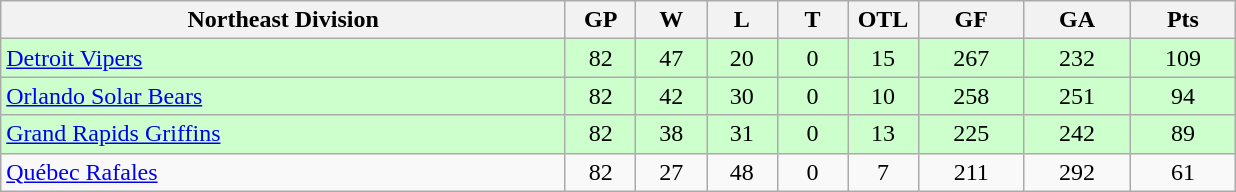<table class="wikitable">
<tr>
<th width="40%">Northeast Division</th>
<th width="5%">GP</th>
<th width="5%">W</th>
<th width="5%">L</th>
<th width="5%">T</th>
<th width="5%">OTL</th>
<th width="7.5%">GF</th>
<th width="7.5%">GA</th>
<th width="7.5%">Pts</th>
</tr>
<tr align="center" bgcolor="#CCFFCC">
<td align="left"><a href='#'>Detroit Vipers</a></td>
<td>82</td>
<td>47</td>
<td>20</td>
<td>0</td>
<td>15</td>
<td>267</td>
<td>232</td>
<td>109</td>
</tr>
<tr align="center" bgcolor="#CCFFCC">
<td align="left"><a href='#'>Orlando Solar Bears</a></td>
<td>82</td>
<td>42</td>
<td>30</td>
<td>0</td>
<td>10</td>
<td>258</td>
<td>251</td>
<td>94</td>
</tr>
<tr align="center" bgcolor="#CCFFCC">
<td align="left"><a href='#'>Grand Rapids Griffins</a></td>
<td>82</td>
<td>38</td>
<td>31</td>
<td>0</td>
<td>13</td>
<td>225</td>
<td>242</td>
<td>89</td>
</tr>
<tr align="center">
<td align="left"><a href='#'>Québec Rafales</a></td>
<td>82</td>
<td>27</td>
<td>48</td>
<td>0</td>
<td>7</td>
<td>211</td>
<td>292</td>
<td>61</td>
</tr>
</table>
